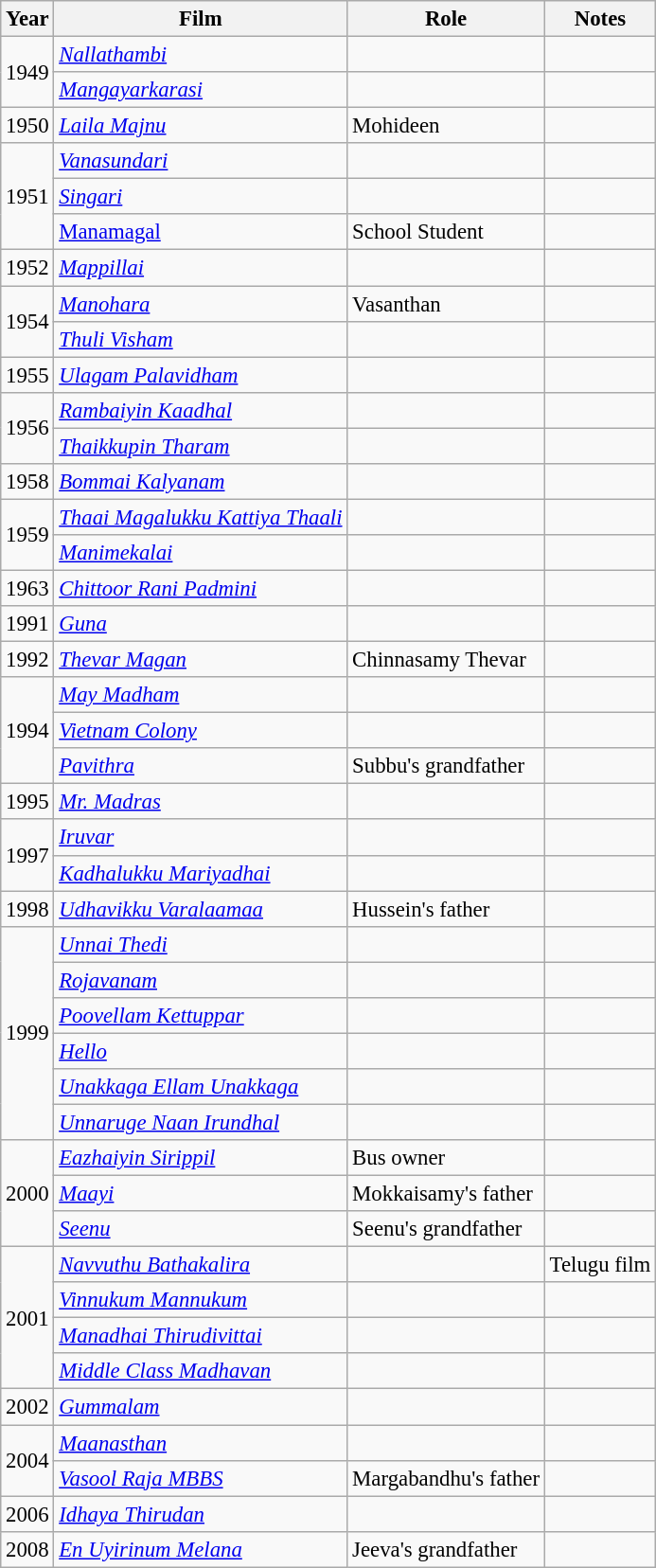<table class="wikitable" style="font-size:95%;">
<tr>
<th>Year</th>
<th>Film</th>
<th>Role</th>
<th>Notes</th>
</tr>
<tr>
<td rowspan="2">1949</td>
<td><em><a href='#'>Nallathambi</a></em></td>
<td></td>
<td></td>
</tr>
<tr>
<td><em><a href='#'>Mangayarkarasi</a></em></td>
<td></td>
<td></td>
</tr>
<tr>
<td rowspan="1">1950</td>
<td><em><a href='#'>Laila Majnu</a></em></td>
<td>Mohideen</td>
<td></td>
</tr>
<tr>
<td rowspan="3">1951</td>
<td><em><a href='#'>Vanasundari</a></em></td>
<td></td>
<td></td>
</tr>
<tr>
<td><em><a href='#'>Singari</a></em></td>
<td></td>
<td></td>
</tr>
<tr>
<td><a href='#'>Manamagal</a></td>
<td>School Student</td>
<td></td>
</tr>
<tr>
<td rowspan="1">1952</td>
<td><em><a href='#'>Mappillai</a></em></td>
<td></td>
<td></td>
</tr>
<tr>
<td rowspan="2">1954</td>
<td><em><a href='#'>Manohara</a></em></td>
<td>Vasanthan</td>
<td></td>
</tr>
<tr>
<td><em><a href='#'>Thuli Visham</a></em></td>
<td></td>
<td></td>
</tr>
<tr>
<td rowspan="1">1955</td>
<td><em><a href='#'>Ulagam Palavidham</a></em></td>
<td></td>
<td></td>
</tr>
<tr>
<td rowspan="2">1956</td>
<td><em><a href='#'>Rambaiyin Kaadhal</a></em></td>
<td></td>
<td></td>
</tr>
<tr>
<td><em><a href='#'>Thaikkupin Tharam</a></em></td>
<td></td>
<td></td>
</tr>
<tr>
<td rowspan="1">1958</td>
<td><em><a href='#'>Bommai Kalyanam</a></em></td>
<td></td>
<td></td>
</tr>
<tr>
<td rowspan="2">1959</td>
<td><em><a href='#'>Thaai Magalukku Kattiya Thaali</a></em></td>
<td></td>
<td></td>
</tr>
<tr>
<td><em><a href='#'>Manimekalai</a></em></td>
<td></td>
<td></td>
</tr>
<tr>
<td rowspan="1">1963</td>
<td><em><a href='#'>Chittoor Rani Padmini</a></em></td>
<td></td>
<td></td>
</tr>
<tr>
<td rowspan="1">1991</td>
<td><em><a href='#'>Guna</a></em></td>
<td></td>
<td></td>
</tr>
<tr>
<td rowspan="1">1992</td>
<td><em><a href='#'>Thevar Magan</a></em></td>
<td>Chinnasamy Thevar</td>
<td></td>
</tr>
<tr>
<td rowspan="3">1994</td>
<td><em><a href='#'>May Madham</a></em></td>
<td></td>
<td></td>
</tr>
<tr>
<td><em><a href='#'>Vietnam Colony</a></em></td>
<td></td>
<td></td>
</tr>
<tr>
<td><em><a href='#'>Pavithra</a></em></td>
<td>Subbu's grandfather</td>
<td></td>
</tr>
<tr>
<td rowspan="1">1995</td>
<td><em><a href='#'>Mr. Madras</a></em></td>
<td></td>
<td></td>
</tr>
<tr>
<td rowspan="2">1997</td>
<td><em><a href='#'>Iruvar</a></em></td>
<td></td>
<td></td>
</tr>
<tr>
<td><em><a href='#'>Kadhalukku Mariyadhai</a></em></td>
<td></td>
<td></td>
</tr>
<tr>
<td rowspan="1">1998</td>
<td><em><a href='#'>Udhavikku Varalaamaa</a></em></td>
<td>Hussein's father</td>
<td></td>
</tr>
<tr>
<td rowspan="6">1999</td>
<td><em><a href='#'>Unnai Thedi</a></em></td>
<td></td>
<td></td>
</tr>
<tr>
<td><em><a href='#'>Rojavanam</a></em></td>
<td></td>
<td></td>
</tr>
<tr>
<td><em><a href='#'>Poovellam Kettuppar</a></em></td>
<td></td>
<td></td>
</tr>
<tr>
<td><em><a href='#'>Hello</a></em></td>
<td></td>
<td></td>
</tr>
<tr>
<td><em><a href='#'>Unakkaga Ellam Unakkaga</a></em></td>
<td></td>
<td></td>
</tr>
<tr>
<td><em><a href='#'>Unnaruge Naan Irundhal</a></em></td>
<td></td>
<td></td>
</tr>
<tr>
<td rowspan="3">2000</td>
<td><em><a href='#'>Eazhaiyin Sirippil</a></em></td>
<td>Bus owner</td>
<td></td>
</tr>
<tr>
<td><em><a href='#'>Maayi</a></em></td>
<td>Mokkaisamy's father</td>
<td></td>
</tr>
<tr>
<td><em><a href='#'>Seenu</a></em></td>
<td>Seenu's grandfather</td>
<td></td>
</tr>
<tr>
<td rowspan="4">2001</td>
<td><em><a href='#'>Navvuthu Bathakalira</a></em></td>
<td></td>
<td>Telugu film</td>
</tr>
<tr>
<td><em><a href='#'>Vinnukum Mannukum</a></em></td>
<td></td>
<td></td>
</tr>
<tr>
<td><em><a href='#'>Manadhai Thirudivittai</a></em></td>
<td></td>
<td></td>
</tr>
<tr>
<td><em><a href='#'>Middle Class Madhavan</a></em></td>
<td></td>
<td></td>
</tr>
<tr>
<td rowspan="1">2002</td>
<td><em><a href='#'>Gummalam</a></em></td>
<td></td>
<td></td>
</tr>
<tr>
<td rowspan="2">2004</td>
<td><em><a href='#'>Maanasthan</a></em></td>
<td></td>
<td></td>
</tr>
<tr>
<td><em><a href='#'>Vasool Raja MBBS</a></em></td>
<td>Margabandhu's father</td>
<td></td>
</tr>
<tr>
<td rowspan="1">2006</td>
<td><em><a href='#'>Idhaya Thirudan</a></em></td>
<td></td>
<td></td>
</tr>
<tr>
<td rowspan="1">2008</td>
<td><em><a href='#'>En Uyirinum Melana</a></em></td>
<td>Jeeva's grandfather</td>
<td></td>
</tr>
</table>
